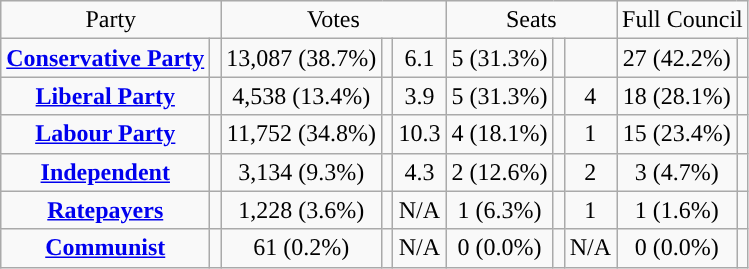<table class=wikitable style="text-align:center;">
<tr>
<td colspan=2>Party</td>
<td colspan=3>Votes</td>
<td colspan=3>Seats</td>
<td colspan=3>Full Council</td>
</tr>
<tr>
<td><strong><a href='#'>Conservative Party</a></strong></td>
<td style="background:"></td>
<td>13,087 (38.7%)</td>
<td></td>
<td> 6.1</td>
<td>5 (31.3%)</td>
<td></td>
<td></td>
<td>27 (42.2%)</td>
<td></td>
</tr>
<tr>
<td><strong><a href='#'>Liberal Party</a></strong></td>
<td style="background:"></td>
<td>4,538 (13.4%)</td>
<td></td>
<td> 3.9</td>
<td>5 (31.3%)</td>
<td></td>
<td> 4</td>
<td>18 (28.1%)</td>
<td></td>
</tr>
<tr>
<td><strong><a href='#'>Labour Party</a></strong></td>
<td style="background:"></td>
<td>11,752 (34.8%)</td>
<td></td>
<td> 10.3</td>
<td>4 (18.1%)</td>
<td></td>
<td> 1</td>
<td>15 (23.4%)</td>
<td></td>
</tr>
<tr>
<td><strong><a href='#'>Independent</a></strong></td>
<td style="background:"></td>
<td>3,134 (9.3%)</td>
<td></td>
<td> 4.3</td>
<td>2 (12.6%)</td>
<td></td>
<td> 2</td>
<td>3 (4.7%)</td>
<td></td>
</tr>
<tr>
<td><strong><a href='#'>Ratepayers</a></strong></td>
<td style="background:"></td>
<td>1,228 (3.6%)</td>
<td></td>
<td>N/A</td>
<td>1 (6.3%)</td>
<td></td>
<td> 1</td>
<td>1 (1.6%)</td>
<td></td>
</tr>
<tr>
<td><strong><a href='#'>Communist</a></strong></td>
<td style="background:"></td>
<td>61 (0.2%)</td>
<td></td>
<td>N/A</td>
<td>0 (0.0%)</td>
<td></td>
<td>N/A</td>
<td>0 (0.0%)</td>
<td></td>
</tr>
</table>
